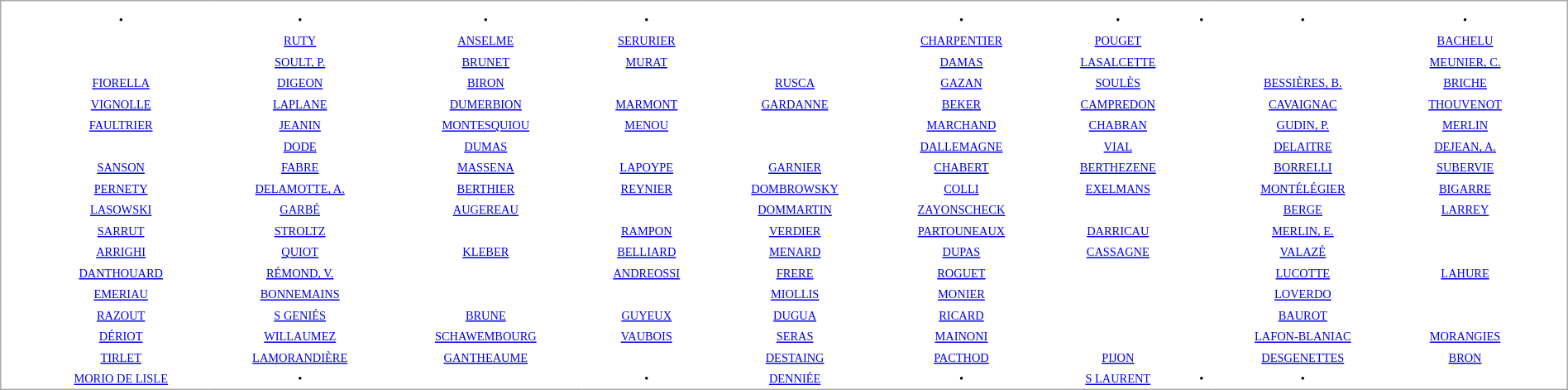<table align="center" border="0" cellspacing="0" cellpadding="3" style="border:1px solid #AAAAAA; border-collapse:collapse; font-size: 60%; text-align:center" width="100%">
<tr ---->
<th style="width: 2%;"></th>
<th></th>
<th></th>
<th></th>
<th></th>
<th></th>
<th></th>
<th></th>
<th></th>
<th></th>
<th></th>
<th style="width: 2%;"></th>
</tr>
<tr --->
<td></td>
<td>•</td>
<td>•</td>
<td>•</td>
<td>•</td>
<td><a href='#'></a></td>
<td>•</td>
<td>•</td>
<td>•</td>
<td>•</td>
<td>•</td>
<td></td>
</tr>
<tr --->
<td></td>
<td><a href='#'></a></td>
<td><a href='#'>RUTY</a></td>
<td><a href='#'>ANSELME</a></td>
<td><a href='#'>SERURIER</a></td>
<td><a href='#'></a></td>
<td><a href='#'>CHARPENTIER</a></td>
<td><a href='#'>POUGET</a></td>
<td><a href='#'></a></td>
<td><a href='#'></a></td>
<td><a href='#'>BACHELU</a></td>
<td></td>
</tr>
<tr --->
<td></td>
<td><a href='#'></a></td>
<td><a href='#'>SOULT, P.</a></td>
<td><a href='#'>BRUNET</a></td>
<td><a href='#'>MURAT</a></td>
<td><a href='#'></a></td>
<td><a href='#'>DAMAS</a></td>
<td><a href='#'>LASALCETTE</a></td>
<td><a href='#'></a></td>
<td><a href='#'></a></td>
<td><a href='#'>MEUNIER, C.</a></td>
<td></td>
</tr>
<tr --->
<td></td>
<td><a href='#'>FIORELLA</a></td>
<td><a href='#'>DIGEON</a></td>
<td><a href='#'>BIRON</a></td>
<td><a href='#'></a></td>
<td><a href='#'>RUSCA</a></td>
<td><a href='#'>GAZAN</a></td>
<td><a href='#'>SOULÈS</a></td>
<td><a href='#'></a></td>
<td><a href='#'>BESSIÈRES, B.</a></td>
<td><a href='#'>BRICHE</a></td>
<td></td>
</tr>
<tr --->
<td></td>
<td><a href='#'>VIGNOLLE</a></td>
<td><a href='#'>LAPLANE</a></td>
<td><a href='#'>DUMERBION</a></td>
<td><a href='#'>MARMONT</a></td>
<td><a href='#'>GARDANNE</a></td>
<td><a href='#'>BEKER</a></td>
<td><a href='#'>CAMPREDON</a></td>
<td><a href='#'></a></td>
<td><a href='#'>CAVAIGNAC</a></td>
<td><a href='#'>THOUVENOT</a></td>
<td></td>
</tr>
<tr --->
<td></td>
<td><a href='#'>FAULTRIER</a></td>
<td><a href='#'>JEANIN</a></td>
<td><a href='#'>MONTESQUIOU</a></td>
<td><a href='#'>MENOU</a></td>
<td><a href='#'></a></td>
<td><a href='#'>MARCHAND</a></td>
<td><a href='#'>CHABRAN</a></td>
<td><a href='#'></a></td>
<td><a href='#'>GUDIN, P.</a></td>
<td><a href='#'>MERLIN</a></td>
<td></td>
</tr>
<tr --->
<td></td>
<td><a href='#'></a></td>
<td><a href='#'>DODE</a></td>
<td><a href='#'>DUMAS</a></td>
<td><a href='#'></a></td>
<td><a href='#'></a></td>
<td><a href='#'>DALLEMAGNE</a></td>
<td><a href='#'>VIAL</a></td>
<td><a href='#'></a></td>
<td><a href='#'>DELAITRE</a></td>
<td><a href='#'>DEJEAN, A.</a></td>
<td></td>
</tr>
<tr --->
<td></td>
<td><a href='#'>SANSON</a></td>
<td><a href='#'>FABRE</a></td>
<td><a href='#'>MASSENA</a></td>
<td><a href='#'>LAPOYPE</a></td>
<td><a href='#'>GARNIER</a></td>
<td><a href='#'>CHABERT</a></td>
<td><a href='#'>BERTHEZENE</a></td>
<td><a href='#'></a></td>
<td><a href='#'>BORRELLI</a></td>
<td><a href='#'>SUBERVIE</a></td>
<td></td>
</tr>
<tr --->
<td></td>
<td><a href='#'>PERNETY</a></td>
<td><a href='#'>DELAMOTTE, A.</a></td>
<td><a href='#'>BERTHIER</a></td>
<td><a href='#'>REYNIER</a></td>
<td><a href='#'>DOMBROWSKY</a></td>
<td><a href='#'>COLLI</a></td>
<td><a href='#'>EXELMANS</a></td>
<td><a href='#'></a></td>
<td><a href='#'>MONTÉLÉGIER</a></td>
<td><a href='#'>BIGARRE</a></td>
<td></td>
</tr>
<tr --->
<td></td>
<td><a href='#'>LASOWSKI</a></td>
<td><a href='#'>GARBÉ</a></td>
<td><a href='#'>AUGEREAU</a></td>
<td><a href='#'></a></td>
<td><a href='#'>DOMMARTIN</a></td>
<td><a href='#'>ZAYONSCHECK</a></td>
<td><a href='#'></a></td>
<td><a href='#'></a></td>
<td><a href='#'>BERGE</a></td>
<td><a href='#'>LARREY</a></td>
<td></td>
</tr>
<tr --->
<td></td>
<td><a href='#'>SARRUT</a></td>
<td><a href='#'>STROLTZ</a></td>
<td><a href='#'></a></td>
<td><a href='#'>RAMPON</a></td>
<td><a href='#'>VERDIER</a></td>
<td><a href='#'>PARTOUNEAUX</a></td>
<td><a href='#'>DARRICAU</a></td>
<td><a href='#'></a></td>
<td><a href='#'>MERLIN, E.</a></td>
<td><a href='#'></a></td>
<td></td>
</tr>
<tr --->
<td></td>
<td><a href='#'>ARRIGHI</a></td>
<td><a href='#'>QUIOT</a></td>
<td><a href='#'>KLEBER</a></td>
<td><a href='#'>BELLIARD</a></td>
<td><a href='#'>MENARD</a></td>
<td><a href='#'>DUPAS</a></td>
<td><a href='#'>CASSAGNE</a></td>
<td><a href='#'></a></td>
<td><a href='#'>VALAZÉ</a></td>
<td><a href='#'></a></td>
<td></td>
</tr>
<tr --->
<td></td>
<td><a href='#'>DANTHOUARD</a></td>
<td><a href='#'>RÉMOND, V.</a></td>
<td><a href='#'></a></td>
<td><a href='#'>ANDREOSSI</a></td>
<td><a href='#'>FRERE</a></td>
<td><a href='#'>ROGUET</a></td>
<td><a href='#'></a></td>
<td><a href='#'></a></td>
<td><a href='#'>LUCOTTE</a></td>
<td><a href='#'>LAHURE</a></td>
<td></td>
</tr>
<tr --->
<td></td>
<td><a href='#'>EMERIAU</a></td>
<td><a href='#'>BONNEMAINS</a></td>
<td><a href='#'></a></td>
<td><a href='#'></a></td>
<td><a href='#'>MIOLLIS</a></td>
<td><a href='#'>MONIER</a></td>
<td><a href='#'></a></td>
<td><a href='#'></a></td>
<td><a href='#'>LOVERDO</a></td>
<td><a href='#'></a></td>
<td></td>
</tr>
<tr --->
<td></td>
<td><a href='#'>RAZOUT</a></td>
<td><a href='#'>S GENIÉS</a></td>
<td><a href='#'>BRUNE</a></td>
<td><a href='#'>GUYEUX</a></td>
<td><a href='#'>DUGUA</a></td>
<td><a href='#'>RICARD</a></td>
<td><a href='#'></a></td>
<td><a href='#'></a></td>
<td><a href='#'>BAUROT</a></td>
<td><a href='#'></a></td>
<td></td>
</tr>
<tr --->
<td></td>
<td><a href='#'>DÉRIOT</a></td>
<td><a href='#'>WILLAUMEZ</a></td>
<td><a href='#'>SCHAWEMBOURG</a></td>
<td><a href='#'>VAUBOIS</a></td>
<td><a href='#'>SERAS</a></td>
<td><a href='#'>MAINONI</a></td>
<td><a href='#'></a></td>
<td><a href='#'></a></td>
<td><a href='#'>LAFON-BLANIAC</a></td>
<td><a href='#'>MORANGIES</a></td>
<td></td>
</tr>
<tr --->
<td></td>
<td><a href='#'>TIRLET</a></td>
<td><a href='#'>LAMORANDIÈRE</a></td>
<td><a href='#'>GANTHEAUME</a></td>
<td><a href='#'></a></td>
<td><a href='#'>DESTAING</a></td>
<td><a href='#'>PACTHOD</a></td>
<td><a href='#'>PIJON</a></td>
<td><a href='#'></a></td>
<td><a href='#'>DESGENETTES</a></td>
<td><a href='#'>BRON</a></td>
<td></td>
</tr>
<tr --->
<td></td>
<td><a href='#'>MORIO DE LISLE</a></td>
<td>•</td>
<td><a href='#'></a></td>
<td>•</td>
<td><a href='#'>DENNIÉE</a></td>
<td>•</td>
<td><a href='#'>S LAURENT</a></td>
<td>•</td>
<td>•</td>
<td><a href='#'></a></td>
<td></td>
</tr>
</table>
